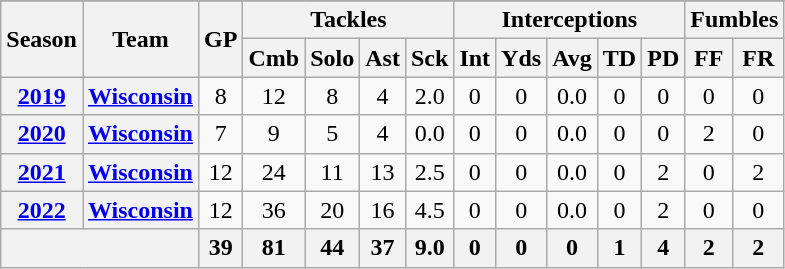<table class="wikitable" style="text-align:center;">
<tr>
</tr>
<tr>
<th rowspan="2">Season</th>
<th rowspan="2">Team</th>
<th rowspan="2">GP</th>
<th colspan="4">Tackles</th>
<th colspan="5">Interceptions</th>
<th colspan="2">Fumbles</th>
</tr>
<tr>
<th>Cmb</th>
<th>Solo</th>
<th>Ast</th>
<th>Sck</th>
<th>Int</th>
<th>Yds</th>
<th>Avg</th>
<th>TD</th>
<th>PD</th>
<th>FF</th>
<th>FR</th>
</tr>
<tr>
<th><a href='#'>2019</a></th>
<th><a href='#'>Wisconsin</a></th>
<td>8</td>
<td>12</td>
<td>8</td>
<td>4</td>
<td>2.0</td>
<td>0</td>
<td>0</td>
<td>0.0</td>
<td>0</td>
<td>0</td>
<td>0</td>
<td>0</td>
</tr>
<tr>
<th><a href='#'>2020</a></th>
<th><a href='#'>Wisconsin</a></th>
<td>7</td>
<td>9</td>
<td>5</td>
<td>4</td>
<td>0.0</td>
<td>0</td>
<td>0</td>
<td>0.0</td>
<td>0</td>
<td>0</td>
<td>2</td>
<td>0</td>
</tr>
<tr>
<th><a href='#'>2021</a></th>
<th><a href='#'>Wisconsin</a></th>
<td>12</td>
<td>24</td>
<td>11</td>
<td>13</td>
<td>2.5</td>
<td>0</td>
<td>0</td>
<td>0.0</td>
<td>0</td>
<td>2</td>
<td>0</td>
<td>2</td>
</tr>
<tr>
<th><a href='#'>2022</a></th>
<th><a href='#'>Wisconsin</a></th>
<td>12</td>
<td>36</td>
<td>20</td>
<td>16</td>
<td>4.5</td>
<td>0</td>
<td>0</td>
<td>0.0</td>
<td>0</td>
<td>2</td>
<td>0</td>
<td>0</td>
</tr>
<tr>
<th colspan="2"></th>
<th>39</th>
<th>81</th>
<th>44</th>
<th>37</th>
<th>9.0</th>
<th>0</th>
<th>0</th>
<th>0</th>
<th>1</th>
<th>4</th>
<th>2</th>
<th>2</th>
</tr>
</table>
